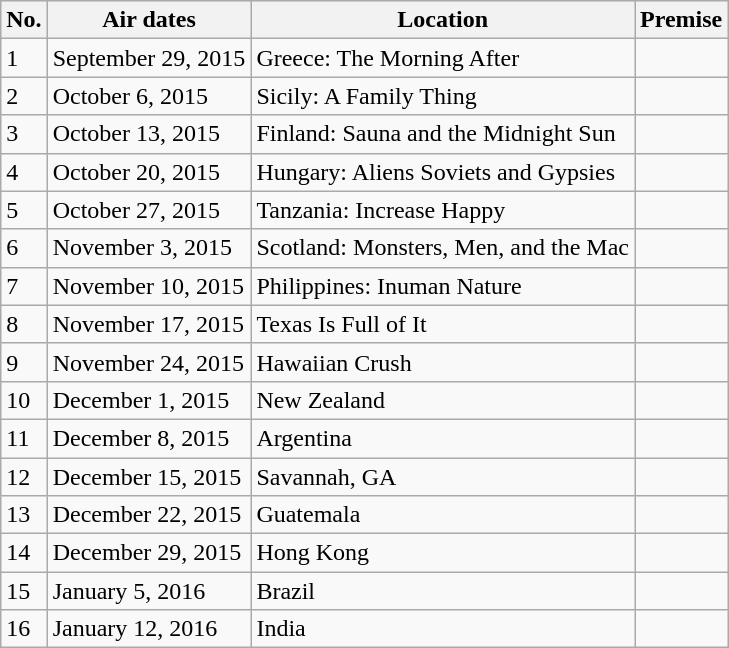<table class="wikitable">
<tr style="background:#EFEFEF">
<th>No.</th>
<th>Air dates</th>
<th>Location</th>
<th>Premise</th>
</tr>
<tr>
<td>1</td>
<td>September 29, 2015</td>
<td>Greece: The Morning After</td>
<td></td>
</tr>
<tr>
<td>2</td>
<td>October 6, 2015</td>
<td>Sicily: A Family Thing</td>
<td></td>
</tr>
<tr>
<td>3</td>
<td>October 13, 2015</td>
<td>Finland: Sauna and the Midnight Sun</td>
<td></td>
</tr>
<tr>
<td>4</td>
<td>October 20, 2015</td>
<td>Hungary: Aliens Soviets and Gypsies</td>
<td></td>
</tr>
<tr>
<td>5</td>
<td>October 27, 2015</td>
<td>Tanzania: Increase Happy</td>
<td></td>
</tr>
<tr>
<td>6</td>
<td>November 3, 2015</td>
<td>Scotland: Monsters, Men, and the Mac</td>
<td></td>
</tr>
<tr>
<td>7</td>
<td>November 10, 2015</td>
<td>Philippines: Inuman Nature</td>
<td></td>
</tr>
<tr>
<td>8</td>
<td>November 17, 2015</td>
<td>Texas Is Full of It</td>
<td></td>
</tr>
<tr>
<td>9</td>
<td>November 24, 2015</td>
<td>Hawaiian Crush</td>
<td></td>
</tr>
<tr>
<td>10</td>
<td>December 1, 2015</td>
<td>New Zealand</td>
<td></td>
</tr>
<tr>
<td>11</td>
<td>December 8, 2015</td>
<td>Argentina</td>
<td></td>
</tr>
<tr>
<td>12</td>
<td>December 15, 2015</td>
<td>Savannah, GA</td>
<td></td>
</tr>
<tr>
<td>13</td>
<td>December 22, 2015</td>
<td>Guatemala</td>
<td></td>
</tr>
<tr>
<td>14</td>
<td>December 29, 2015</td>
<td>Hong Kong</td>
<td></td>
</tr>
<tr>
<td>15</td>
<td>January 5, 2016</td>
<td>Brazil</td>
<td></td>
</tr>
<tr>
<td>16</td>
<td>January 12, 2016</td>
<td>India</td>
<td></td>
</tr>
</table>
